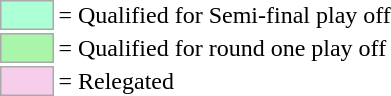<table>
<tr>
<td style="background-color:#ADFFD6; border:1px solid #aaaaaa; width:2em;"></td>
<td>= Qualified for Semi-final play off</td>
</tr>
<tr>
<td style="background-color:#A9F5A9; border:1px solid #aaaaaa; width:2em;"></td>
<td>= Qualified for round one play off</td>
</tr>
<tr>
<td style="background-color:#F6CEEC; border:1px solid #aaaaaa; width:2em;"></td>
<td>= Relegated</td>
</tr>
</table>
